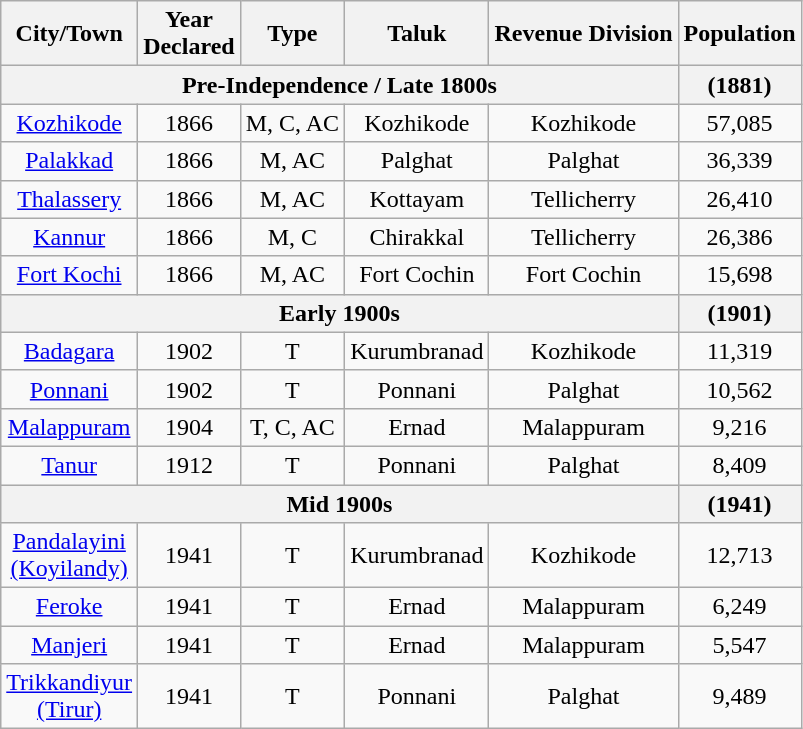<table class="wikitable sortable" style="text-align:center;">
<tr>
<th>City/Town</th>
<th>Year<br>Declared</th>
<th>Type</th>
<th>Taluk</th>
<th>Revenue Division</th>
<th>Population</th>
</tr>
<tr>
<th colspan="5">Pre-Independence / Late 1800s</th>
<th>(1881)</th>
</tr>
<tr>
<td><a href='#'>Kozhikode</a></td>
<td>1866</td>
<td>M, C, AC</td>
<td>Kozhikode</td>
<td>Kozhikode</td>
<td>57,085</td>
</tr>
<tr>
<td><a href='#'>Palakkad</a></td>
<td>1866</td>
<td>M, AC</td>
<td>Palghat</td>
<td>Palghat</td>
<td>36,339</td>
</tr>
<tr>
<td><a href='#'>Thalassery</a></td>
<td>1866</td>
<td>M, AC</td>
<td>Kottayam</td>
<td>Tellicherry</td>
<td>26,410</td>
</tr>
<tr>
<td><a href='#'>Kannur</a></td>
<td>1866</td>
<td>M, C</td>
<td>Chirakkal</td>
<td>Tellicherry</td>
<td>26,386</td>
</tr>
<tr>
<td><a href='#'>Fort Kochi</a></td>
<td>1866</td>
<td>M, AC</td>
<td>Fort Cochin</td>
<td>Fort Cochin</td>
<td>15,698</td>
</tr>
<tr>
<th colspan="5">Early 1900s</th>
<th>(1901)</th>
</tr>
<tr>
<td><a href='#'>Badagara</a></td>
<td>1902</td>
<td>T</td>
<td>Kurumbranad</td>
<td>Kozhikode</td>
<td>11,319</td>
</tr>
<tr>
<td><a href='#'>Ponnani</a></td>
<td>1902</td>
<td>T</td>
<td>Ponnani</td>
<td>Palghat</td>
<td>10,562</td>
</tr>
<tr>
<td><a href='#'>Malappuram</a></td>
<td>1904</td>
<td>T, C, AC</td>
<td>Ernad</td>
<td>Malappuram</td>
<td>9,216</td>
</tr>
<tr>
<td><a href='#'>Tanur</a></td>
<td>1912</td>
<td>T</td>
<td>Ponnani</td>
<td>Palghat</td>
<td>8,409</td>
</tr>
<tr>
<th colspan="5">Mid 1900s</th>
<th>(1941)</th>
</tr>
<tr>
<td><a href='#'>Pandalayini<br>(Koyilandy)</a></td>
<td>1941</td>
<td>T</td>
<td>Kurumbranad</td>
<td>Kozhikode</td>
<td>12,713</td>
</tr>
<tr>
<td><a href='#'>Feroke</a></td>
<td>1941</td>
<td>T</td>
<td>Ernad</td>
<td>Malappuram</td>
<td>6,249</td>
</tr>
<tr>
<td><a href='#'>Manjeri</a></td>
<td>1941</td>
<td>T</td>
<td>Ernad</td>
<td>Malappuram</td>
<td>5,547</td>
</tr>
<tr>
<td><a href='#'>Trikkandiyur<br>(Tirur)</a></td>
<td>1941</td>
<td>T</td>
<td>Ponnani</td>
<td>Palghat</td>
<td>9,489</td>
</tr>
</table>
